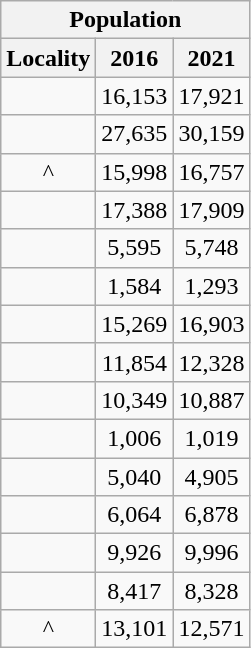<table class="wikitable sortable" style="text-align:center;">
<tr>
<th colspan="3" style="text-align:center;  font-weight:bold">Population</th>
</tr>
<tr>
<th style="text-align:center; background:  font-weight:bold">Locality</th>
<th style="text-align:center; background:  font-weight:bold"><strong>2016</strong></th>
<th style="text-align:center; background:  font-weight:bold"><strong>2021</strong></th>
</tr>
<tr>
<td></td>
<td>16,153</td>
<td>17,921</td>
</tr>
<tr>
<td></td>
<td>27,635</td>
<td>30,159</td>
</tr>
<tr>
<td>^</td>
<td>15,998</td>
<td>16,757</td>
</tr>
<tr>
<td></td>
<td>17,388</td>
<td>17,909</td>
</tr>
<tr>
<td></td>
<td>5,595</td>
<td>5,748</td>
</tr>
<tr>
<td></td>
<td>1,584</td>
<td>1,293</td>
</tr>
<tr>
<td></td>
<td>15,269</td>
<td>16,903</td>
</tr>
<tr>
<td></td>
<td>11,854</td>
<td>12,328</td>
</tr>
<tr>
<td></td>
<td>10,349</td>
<td>10,887</td>
</tr>
<tr>
<td></td>
<td>1,006</td>
<td>1,019</td>
</tr>
<tr>
<td></td>
<td>5,040</td>
<td>4,905</td>
</tr>
<tr>
<td></td>
<td>6,064</td>
<td>6,878</td>
</tr>
<tr>
<td></td>
<td>9,926</td>
<td>9,996</td>
</tr>
<tr>
<td></td>
<td>8,417</td>
<td>8,328</td>
</tr>
<tr>
<td>^</td>
<td>13,101</td>
<td>12,571</td>
</tr>
</table>
